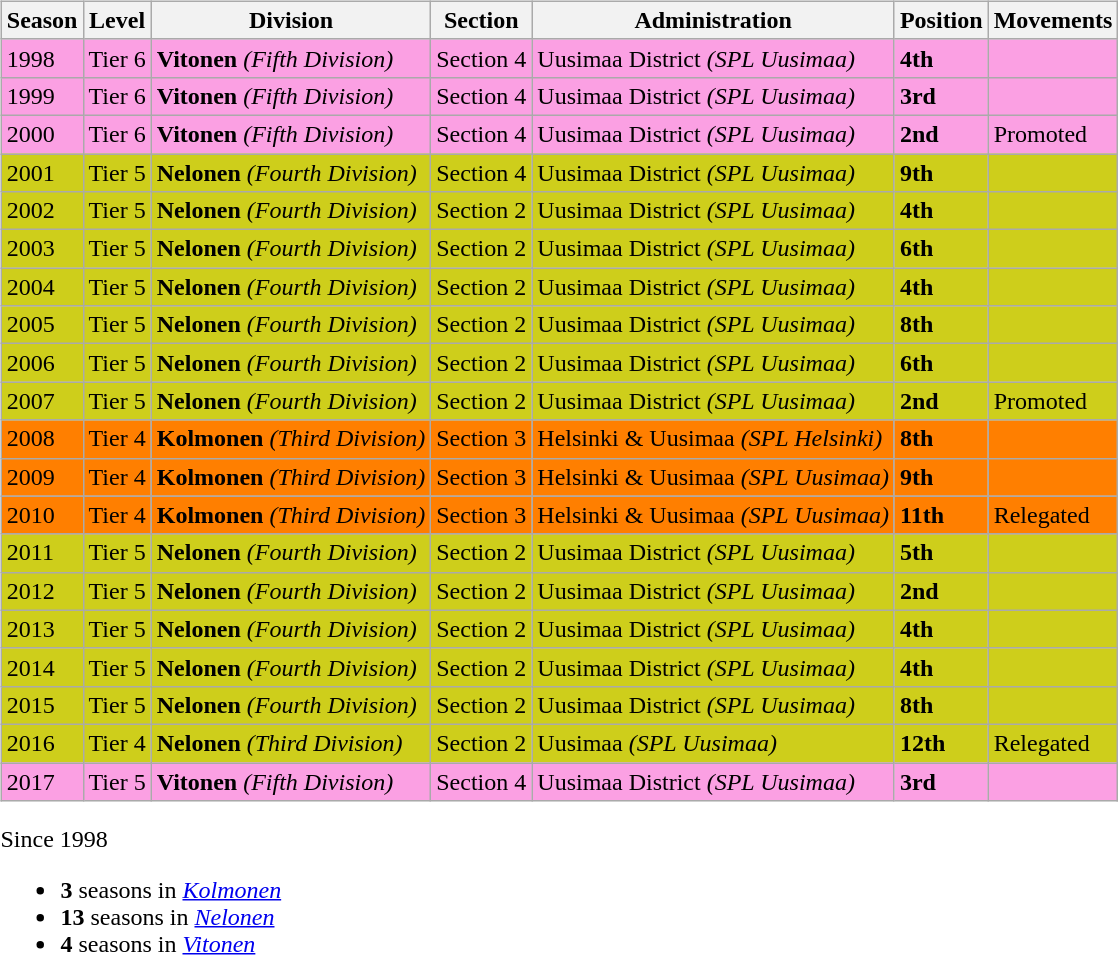<table>
<tr>
<td valign="top" width=0%><br><table class="wikitable">
<tr style="background:#f0f6fa;">
<th><strong>Season</strong></th>
<th><strong>Level</strong></th>
<th><strong>Division</strong></th>
<th><strong>Section</strong></th>
<th><strong>Administration</strong></th>
<th><strong>Position</strong></th>
<th><strong>Movements</strong></th>
</tr>
<tr>
<td style="background:#FBA0E3;">1998</td>
<td style="background:#FBA0E3;">Tier 6</td>
<td style="background:#FBA0E3;"><strong>Vitonen</strong> <em>(Fifth Division)</em></td>
<td style="background:#FBA0E3;">Section 4</td>
<td style="background:#FBA0E3;">Uusimaa District <em>(SPL Uusimaa)</em></td>
<td style="background:#FBA0E3;"><strong>4th</strong></td>
<td style="background:#FBA0E3;"></td>
</tr>
<tr>
<td style="background:#FBA0E3;">1999</td>
<td style="background:#FBA0E3;">Tier 6</td>
<td style="background:#FBA0E3;"><strong>Vitonen</strong> <em>(Fifth Division)</em></td>
<td style="background:#FBA0E3;">Section 4</td>
<td style="background:#FBA0E3;">Uusimaa District <em>(SPL Uusimaa)</em></td>
<td style="background:#FBA0E3;"><strong>3rd</strong></td>
<td style="background:#FBA0E3;"></td>
</tr>
<tr>
<td style="background:#FBA0E3;">2000</td>
<td style="background:#FBA0E3;">Tier 6</td>
<td style="background:#FBA0E3;"><strong>Vitonen</strong> <em>(Fifth Division)</em></td>
<td style="background:#FBA0E3;">Section 4</td>
<td style="background:#FBA0E3;">Uusimaa District <em>(SPL Uusimaa)</em></td>
<td style="background:#FBA0E3;"><strong>2nd</strong></td>
<td style="background:#FBA0E3;">Promoted</td>
</tr>
<tr>
<td style="background:#CECE1B;">2001</td>
<td style="background:#CECE1B;">Tier 5</td>
<td style="background:#CECE1B;"><strong>Nelonen</strong> <em>(Fourth Division)</em></td>
<td style="background:#CECE1B;">Section 4</td>
<td style="background:#CECE1B;">Uusimaa District <em>(SPL Uusimaa)</em></td>
<td style="background:#CECE1B;"><strong>9th</strong></td>
<td style="background:#CECE1B;"></td>
</tr>
<tr>
<td style="background:#CECE1B;">2002</td>
<td style="background:#CECE1B;">Tier 5</td>
<td style="background:#CECE1B;"><strong>Nelonen</strong> <em>(Fourth Division)</em></td>
<td style="background:#CECE1B;">Section 2</td>
<td style="background:#CECE1B;">Uusimaa District <em>(SPL Uusimaa)</em></td>
<td style="background:#CECE1B;"><strong>4th</strong></td>
<td style="background:#CECE1B;"></td>
</tr>
<tr>
<td style="background:#CECE1B;">2003</td>
<td style="background:#CECE1B;">Tier 5</td>
<td style="background:#CECE1B;"><strong>Nelonen</strong> <em>(Fourth Division)</em></td>
<td style="background:#CECE1B;">Section 2</td>
<td style="background:#CECE1B;">Uusimaa District <em>(SPL Uusimaa)</em></td>
<td style="background:#CECE1B;"><strong>6th</strong></td>
<td style="background:#CECE1B;"></td>
</tr>
<tr>
<td style="background:#CECE1B;">2004</td>
<td style="background:#CECE1B;">Tier 5</td>
<td style="background:#CECE1B;"><strong>Nelonen</strong> <em>(Fourth Division)</em></td>
<td style="background:#CECE1B;">Section 2</td>
<td style="background:#CECE1B;">Uusimaa District <em>(SPL Uusimaa)</em></td>
<td style="background:#CECE1B;"><strong>4th</strong></td>
<td style="background:#CECE1B;"></td>
</tr>
<tr>
<td style="background:#CECE1B;">2005</td>
<td style="background:#CECE1B;">Tier 5</td>
<td style="background:#CECE1B;"><strong>Nelonen</strong> <em>(Fourth Division)</em></td>
<td style="background:#CECE1B;">Section 2</td>
<td style="background:#CECE1B;">Uusimaa District <em>(SPL Uusimaa)</em></td>
<td style="background:#CECE1B;"><strong>8th</strong></td>
<td style="background:#CECE1B;"></td>
</tr>
<tr>
<td style="background:#CECE1B;">2006</td>
<td style="background:#CECE1B;">Tier 5</td>
<td style="background:#CECE1B;"><strong>Nelonen</strong> <em>(Fourth Division)</em></td>
<td style="background:#CECE1B;">Section 2</td>
<td style="background:#CECE1B;">Uusimaa District <em>(SPL Uusimaa)</em></td>
<td style="background:#CECE1B;"><strong>6th</strong></td>
<td style="background:#CECE1B;"></td>
</tr>
<tr>
<td style="background:#CECE1B;">2007</td>
<td style="background:#CECE1B;">Tier 5</td>
<td style="background:#CECE1B;"><strong>Nelonen</strong> <em>(Fourth Division)</em></td>
<td style="background:#CECE1B;">Section 2</td>
<td style="background:#CECE1B;">Uusimaa District <em>(SPL Uusimaa)</em></td>
<td style="background:#CECE1B;"><strong>2nd</strong></td>
<td style="background:#CECE1B;">Promoted</td>
</tr>
<tr>
<td style="background:#FF7F00;">2008</td>
<td style="background:#FF7F00;">Tier 4</td>
<td style="background:#FF7F00;"><strong>Kolmonen</strong> <em>(Third Division)</em></td>
<td style="background:#FF7F00;">Section 3</td>
<td style="background:#FF7F00;">Helsinki & Uusimaa <em>(SPL Helsinki)</em></td>
<td style="background:#FF7F00;"><strong>8th</strong></td>
<td style="background:#FF7F00;"></td>
</tr>
<tr>
<td style="background:#FF7F00;">2009</td>
<td style="background:#FF7F00;">Tier 4</td>
<td style="background:#FF7F00;"><strong>Kolmonen</strong> <em>(Third Division)</em></td>
<td style="background:#FF7F00;">Section 3</td>
<td style="background:#FF7F00;">Helsinki & Uusimaa <em>(SPL Uusimaa)</em></td>
<td style="background:#FF7F00;"><strong>9th</strong></td>
<td style="background:#FF7F00;"></td>
</tr>
<tr>
<td style="background:#FF7F00;">2010</td>
<td style="background:#FF7F00;">Tier 4</td>
<td style="background:#FF7F00;"><strong>Kolmonen</strong> <em>(Third Division)</em></td>
<td style="background:#FF7F00;">Section 3</td>
<td style="background:#FF7F00;">Helsinki & Uusimaa <em>(SPL Uusimaa)</em></td>
<td style="background:#FF7F00;"><strong>11th</strong></td>
<td style="background:#FF7F00;">Relegated</td>
</tr>
<tr>
<td style="background:#CECE1B;">2011</td>
<td style="background:#CECE1B;">Tier 5</td>
<td style="background:#CECE1B;"><strong>Nelonen</strong> <em>(Fourth Division)</em></td>
<td style="background:#CECE1B;">Section 2</td>
<td style="background:#CECE1B;">Uusimaa District <em>(SPL Uusimaa)</em></td>
<td style="background:#CECE1B;"><strong>5th</strong></td>
<td style="background:#CECE1B;"></td>
</tr>
<tr>
<td style="background:#CECE1B;">2012</td>
<td style="background:#CECE1B;">Tier 5</td>
<td style="background:#CECE1B;"><strong>Nelonen</strong> <em>(Fourth Division)</em></td>
<td style="background:#CECE1B;">Section 2</td>
<td style="background:#CECE1B;">Uusimaa District <em>(SPL Uusimaa)</em></td>
<td style="background:#CECE1B;"><strong>2nd</strong></td>
<td style="background:#CECE1B;"></td>
</tr>
<tr>
<td style="background:#CECE1B;">2013</td>
<td style="background:#CECE1B;">Tier 5</td>
<td style="background:#CECE1B;"><strong>Nelonen</strong> <em>(Fourth Division)</em></td>
<td style="background:#CECE1B;">Section 2</td>
<td style="background:#CECE1B;">Uusimaa District <em>(SPL Uusimaa)</em></td>
<td style="background:#CECE1B;"><strong>4th</strong></td>
<td style="background:#CECE1B;"></td>
</tr>
<tr>
<td style="background:#CECE1B;">2014</td>
<td style="background:#CECE1B;">Tier 5</td>
<td style="background:#CECE1B;"><strong>Nelonen</strong> <em>(Fourth Division)</em></td>
<td style="background:#CECE1B;">Section 2</td>
<td style="background:#CECE1B;">Uusimaa District <em>(SPL Uusimaa)</em></td>
<td style="background:#CECE1B;"><strong>4th</strong></td>
<td style="background:#CECE1B;"></td>
</tr>
<tr>
<td style="background:#CECE1B;">2015</td>
<td style="background:#CECE1B;">Tier 5</td>
<td style="background:#CECE1B;"><strong>Nelonen</strong> <em>(Fourth Division)</em></td>
<td style="background:#CECE1B;">Section 2</td>
<td style="background:#CECE1B;">Uusimaa District <em>(SPL Uusimaa)</em></td>
<td style="background:#CECE1B;"><strong>8th</strong></td>
<td style="background:#CECE1B;"></td>
</tr>
<tr>
<td style="background:#CECE1B;">2016</td>
<td style="background:#CECE1B;">Tier 4</td>
<td style="background:#CECE1B;"><strong>Nelonen</strong> <em>(Third Division)</em></td>
<td style="background:#CECE1B;">Section 2</td>
<td style="background:#CECE1B;">Uusimaa <em>(SPL Uusimaa)</em></td>
<td style="background:#CECE1B;"><strong>12th</strong></td>
<td style="background:#CECE1B;">Relegated</td>
</tr>
<tr>
<td style="background:#FBA0E3;">2017</td>
<td style="background:#FBA0E3;">Tier 5</td>
<td style="background:#FBA0E3;"><strong>Vitonen</strong> <em>(Fifth Division)</em></td>
<td style="background:#FBA0E3;">Section 4</td>
<td style="background:#FBA0E3;">Uusimaa District <em>(SPL Uusimaa)</em></td>
<td style="background:#FBA0E3;"><strong>3rd</strong></td>
<td style="background:#FBA0E3;"></td>
</tr>
</table>
Since 1998<ul><li><strong>3</strong> seasons in <em><a href='#'>Kolmonen</a></em></li><li><strong>13</strong> seasons in <em><a href='#'>Nelonen</a></em></li><li><strong>4</strong> seasons in <em><a href='#'>Vitonen</a></em></li></ul></td>
</tr>
</table>
